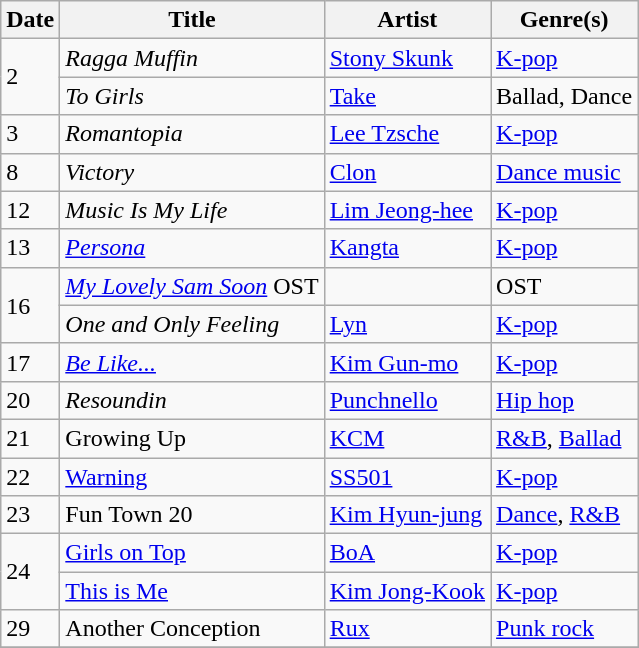<table class="wikitable" style="text-align: left;">
<tr>
<th>Date</th>
<th>Title</th>
<th>Artist</th>
<th>Genre(s)</th>
</tr>
<tr>
<td rowspan="2">2</td>
<td><em>Ragga Muffin</em></td>
<td><a href='#'>Stony Skunk</a></td>
<td><a href='#'>K-pop</a></td>
</tr>
<tr>
<td><em>To Girls</em></td>
<td><a href='#'>Take</a></td>
<td>Ballad, Dance</td>
</tr>
<tr>
<td>3</td>
<td><em>Romantopia</em></td>
<td><a href='#'>Lee Tzsche</a></td>
<td><a href='#'>K-pop</a></td>
</tr>
<tr>
<td>8</td>
<td><em>Victory</em></td>
<td><a href='#'>Clon</a></td>
<td><a href='#'>Dance music</a></td>
</tr>
<tr>
<td rowspan="1">12</td>
<td><em>Music Is My Life</em></td>
<td><a href='#'>Lim Jeong-hee</a></td>
<td><a href='#'>K-pop</a></td>
</tr>
<tr>
<td rowspan="1">13</td>
<td><em><a href='#'>Persona</a></em></td>
<td><a href='#'>Kangta</a></td>
<td><a href='#'>K-pop</a></td>
</tr>
<tr>
<td rowspan="2">16</td>
<td><em><a href='#'>My Lovely Sam Soon</a></em> OST</td>
<td></td>
<td>OST</td>
</tr>
<tr>
<td><em>One and Only Feeling</em></td>
<td><a href='#'>Lyn</a></td>
<td><a href='#'>K-pop</a></td>
</tr>
<tr>
<td>17</td>
<td><em><a href='#'>Be Like...</a></em></td>
<td><a href='#'>Kim Gun-mo</a></td>
<td><a href='#'>K-pop</a></td>
</tr>
<tr>
<td>20</td>
<td><em>Resoundin<strong></td>
<td><a href='#'>Punchnello</a></td>
<td><a href='#'>Hip hop</a></td>
</tr>
<tr>
<td>21</td>
<td></em>Growing Up<em></td>
<td><a href='#'>KCM</a></td>
<td><a href='#'>R&B</a>, <a href='#'>Ballad</a></td>
</tr>
<tr>
<td rowspan="1">22</td>
<td></em><a href='#'>Warning</a><em></td>
<td><a href='#'>SS501</a></td>
<td><a href='#'>K-pop</a></td>
</tr>
<tr>
<td>23</td>
<td></em>Fun Town 20<em></td>
<td><a href='#'>Kim Hyun-jung</a></td>
<td><a href='#'>Dance</a>, <a href='#'>R&B</a></td>
</tr>
<tr>
<td rowspan="2">24</td>
<td></em><a href='#'>Girls on Top</a><em></td>
<td><a href='#'>BoA</a></td>
<td><a href='#'>K-pop</a></td>
</tr>
<tr>
<td></em><a href='#'>This is Me</a><em></td>
<td><a href='#'>Kim Jong-Kook</a></td>
<td><a href='#'>K-pop</a></td>
</tr>
<tr>
<td>29</td>
<td></em>Another Conception<em></td>
<td><a href='#'>Rux</a></td>
<td><a href='#'>Punk rock</a></td>
</tr>
<tr>
</tr>
</table>
